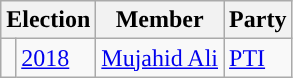<table class="wikitable">
<tr>
<th colspan="2">Election</th>
<th>Member</th>
<th>Party</th>
</tr>
<tr>
<td style="background-color: "></td>
<td><a href='#'>2018</a></td>
<td><a href='#'>Mujahid Ali</a></td>
<td><a href='#'>PTI</a></td>
</tr>
</table>
